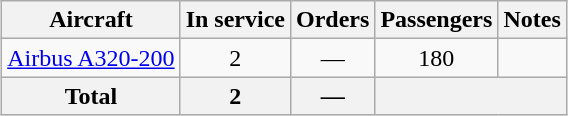<table class="wikitable" style="text-align:center; margin:0.5em auto">
<tr>
<th>Aircraft</th>
<th>In service</th>
<th>Orders</th>
<th>Passengers</th>
<th>Notes</th>
</tr>
<tr>
<td><a href='#'>Airbus A320-200</a></td>
<td>2</td>
<td>—</td>
<td>180</td>
<td></td>
</tr>
<tr>
<th>Total</th>
<th>2</th>
<th>—</th>
<th colspan="5"></th>
</tr>
</table>
